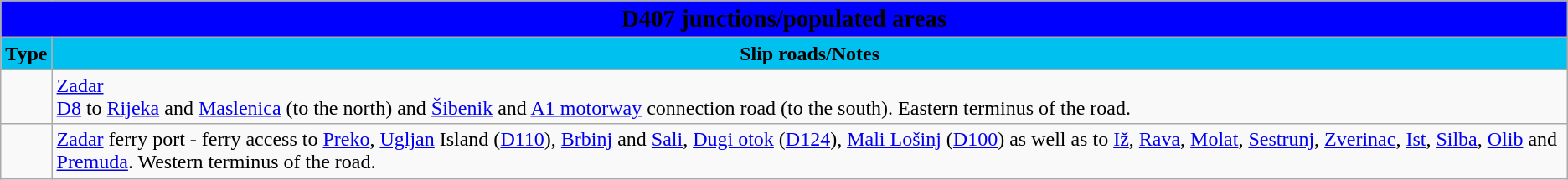<table class="wikitable">
<tr>
<td colspan=2 bgcolor=blue align=center style=margin-top:15><span><big><strong>D407 junctions/populated areas</strong></big></span></td>
</tr>
<tr>
<td align=center bgcolor=00c0f0><strong>Type</strong></td>
<td align=center bgcolor=00c0f0><strong>Slip roads/Notes</strong></td>
</tr>
<tr>
<td></td>
<td><a href='#'>Zadar</a><br> <a href='#'>D8</a> to <a href='#'>Rijeka</a> and <a href='#'>Maslenica</a> (to the north) and <a href='#'>Šibenik</a> and <a href='#'>A1 motorway</a> connection road (to the south). Eastern terminus of the road.</td>
</tr>
<tr>
<td></td>
<td><a href='#'>Zadar</a> ferry port - ferry access to <a href='#'>Preko</a>, <a href='#'>Ugljan</a> Island (<a href='#'>D110</a>), <a href='#'>Brbinj</a> and <a href='#'>Sali</a>, <a href='#'>Dugi otok</a> (<a href='#'>D124</a>), <a href='#'>Mali Lošinj</a> (<a href='#'>D100</a>) as well as to <a href='#'>Iž</a>, <a href='#'>Rava</a>, <a href='#'>Molat</a>, <a href='#'>Sestrunj</a>, <a href='#'>Zverinac</a>, <a href='#'>Ist</a>, <a href='#'>Silba</a>, <a href='#'>Olib</a> and <a href='#'>Premuda</a>. Western terminus of the road.</td>
</tr>
</table>
